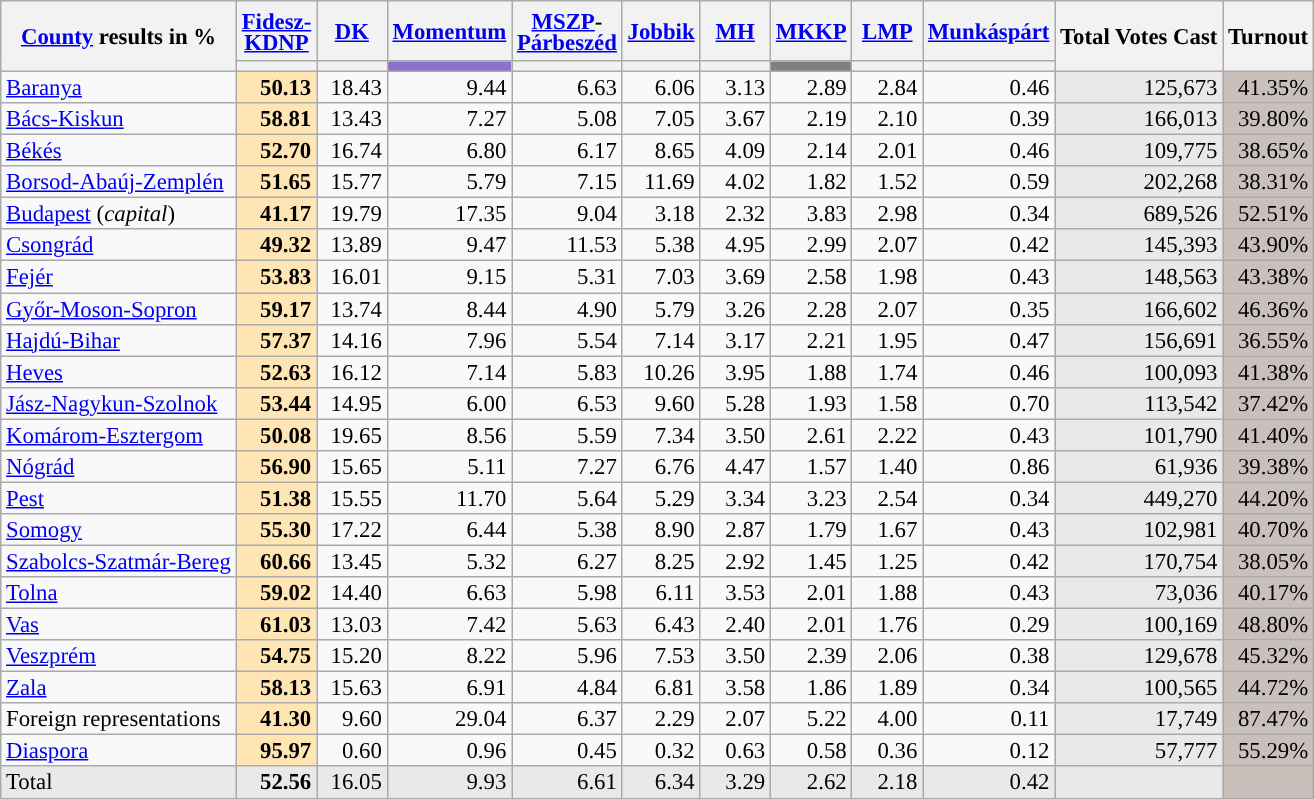<table class="wikitable sortable" style="text-align:right;font-size:95%;line-height:14px">
<tr style="height:40px;">
<th style="width:150px;" rowspan="2"><a href='#'>County</a> results in %</th>
<th style="width:40px;"><a href='#'><span>Fidesz-KDNP</span></a></th>
<th style="width:40px;"><a href='#'><span>DK</span></a></th>
<th style="width:40px;"><a href='#'><span>Momentum</span></a></th>
<th style="width:40px;"><a href='#'><span>MSZP</span></a>-<a href='#'>Párbeszéd</a></th>
<th style="width:40px;"><a href='#'><span>Jobbik</span></a></th>
<th style="width:40px;"><a href='#'><span>MH</span></a></th>
<th style="width:40px;"><a href='#'><span>MKKP</span></a></th>
<th style="width:40px;"><a href='#'><span>LMP</span></a></th>
<th style="width:40px;"><a href='#'><span>Munkáspárt</span></a></th>
<th rowspan="2">Total Votes Cast</th>
<th rowspan="2">Turnout</th>
</tr>
<tr>
<th style="background:"></th>
<th style="background:"></th>
<th style="background:#8E6FCE;"></th>
<th style="background:"></th>
<th style="background:"></th>
<th style="background:"></th>
<th style="background:#808080;"></th>
<th style="background:"></th>
<th style="background:"></th>
</tr>
<tr>
<td align="left"><a href='#'>Baranya</a></td>
<td style="background:#FFE5B4;"><strong>50.13</strong></td>
<td>18.43</td>
<td>9.44</td>
<td>6.63</td>
<td>6.06</td>
<td>3.13</td>
<td>2.89</td>
<td>2.84</td>
<td>0.46</td>
<td style="background:#E9E9E9;">125,673</td>
<td style="background:#C9C0BB;">41.35%</td>
</tr>
<tr>
<td align="left"><a href='#'>Bács-Kiskun</a></td>
<td style="background:#FFE5B4;"><strong>58.81</strong></td>
<td>13.43</td>
<td>7.27</td>
<td>5.08</td>
<td>7.05</td>
<td>3.67</td>
<td>2.19</td>
<td>2.10</td>
<td>0.39</td>
<td style="background:#E9E9E9;">166,013</td>
<td style="background:#C9C0BB;">39.80%</td>
</tr>
<tr>
<td align="left"><a href='#'>Békés</a></td>
<td style="background:#FFE5B4;"><strong>52.70</strong></td>
<td>16.74</td>
<td>6.80</td>
<td>6.17</td>
<td>8.65</td>
<td>4.09</td>
<td>2.14</td>
<td>2.01</td>
<td>0.46</td>
<td style="background:#E9E9E9;">109,775</td>
<td style="background:#C9C0BB;">38.65%</td>
</tr>
<tr>
<td align="left"><a href='#'>Borsod-Abaúj-Zemplén</a></td>
<td style="background:#FFE5B4;"><strong>51.65</strong></td>
<td>15.77</td>
<td>5.79</td>
<td>7.15</td>
<td>11.69</td>
<td>4.02</td>
<td>1.82</td>
<td>1.52</td>
<td>0.59</td>
<td style="background:#E9E9E9;">202,268</td>
<td style="background:#C9C0BB;">38.31%</td>
</tr>
<tr>
<td align="left"><a href='#'>Budapest</a> (<em>capital</em>)</td>
<td style="background:#FFE5B4;"><strong>41.17</strong></td>
<td>19.79</td>
<td>17.35</td>
<td>9.04</td>
<td>3.18</td>
<td>2.32</td>
<td>3.83</td>
<td>2.98</td>
<td>0.34</td>
<td style="background:#E9E9E9;">689,526</td>
<td style="background:#C9C0BB;">52.51%</td>
</tr>
<tr>
<td align="left"><a href='#'>Csongrád</a></td>
<td style="background:#FFE5B4;"><strong>49.32</strong></td>
<td>13.89</td>
<td>9.47</td>
<td>11.53</td>
<td>5.38</td>
<td>4.95</td>
<td>2.99</td>
<td>2.07</td>
<td>0.42</td>
<td style="background:#E9E9E9;">145,393</td>
<td style="background:#C9C0BB;">43.90%</td>
</tr>
<tr>
<td align="left"><a href='#'>Fejér</a></td>
<td style="background:#FFE5B4;"><strong>53.83</strong></td>
<td>16.01</td>
<td>9.15</td>
<td>5.31</td>
<td>7.03</td>
<td>3.69</td>
<td>2.58</td>
<td>1.98</td>
<td>0.43</td>
<td style="background:#E9E9E9;">148,563</td>
<td style="background:#C9C0BB;">43.38%</td>
</tr>
<tr>
<td align="left"><a href='#'>Győr-Moson-Sopron</a></td>
<td style="background:#FFE5B4;"><strong>59.17</strong></td>
<td>13.74</td>
<td>8.44</td>
<td>4.90</td>
<td>5.79</td>
<td>3.26</td>
<td>2.28</td>
<td>2.07</td>
<td>0.35</td>
<td style="background:#E9E9E9;">166,602</td>
<td style="background:#C9C0BB;">46.36%</td>
</tr>
<tr>
<td align="left"><a href='#'>Hajdú-Bihar</a></td>
<td style="background:#FFE5B4;"><strong>57.37</strong></td>
<td>14.16</td>
<td>7.96</td>
<td>5.54</td>
<td>7.14</td>
<td>3.17</td>
<td>2.21</td>
<td>1.95</td>
<td>0.47</td>
<td style="background:#E9E9E9;">156,691</td>
<td style="background:#C9C0BB;">36.55%</td>
</tr>
<tr>
<td align="left"><a href='#'>Heves</a></td>
<td style="background:#FFE5B4;"><strong>52.63</strong></td>
<td>16.12</td>
<td>7.14</td>
<td>5.83</td>
<td>10.26</td>
<td>3.95</td>
<td>1.88</td>
<td>1.74</td>
<td>0.46</td>
<td style="background:#E9E9E9;">100,093</td>
<td style="background:#C9C0BB;">41.38%</td>
</tr>
<tr>
<td align="left"><a href='#'>Jász-Nagykun-Szolnok</a></td>
<td style="background:#FFE5B4;"><strong>53.44</strong></td>
<td>14.95</td>
<td>6.00</td>
<td>6.53</td>
<td>9.60</td>
<td>5.28</td>
<td>1.93</td>
<td>1.58</td>
<td>0.70</td>
<td style="background:#E9E9E9;">113,542</td>
<td style="background:#C9C0BB;">37.42%</td>
</tr>
<tr>
<td align="left"><a href='#'>Komárom-Esztergom</a></td>
<td style="background:#FFE5B4;"><strong>50.08</strong></td>
<td>19.65</td>
<td>8.56</td>
<td>5.59</td>
<td>7.34</td>
<td>3.50</td>
<td>2.61</td>
<td>2.22</td>
<td>0.43</td>
<td style="background:#E9E9E9;">101,790</td>
<td style="background:#C9C0BB;">41.40%</td>
</tr>
<tr>
<td align="left"><a href='#'>Nógrád</a></td>
<td style="background:#FFE5B4;"><strong>56.90</strong></td>
<td>15.65</td>
<td>5.11</td>
<td>7.27</td>
<td>6.76</td>
<td>4.47</td>
<td>1.57</td>
<td>1.40</td>
<td>0.86</td>
<td style="background:#E9E9E9;">61,936</td>
<td style="background:#C9C0BB;">39.38%</td>
</tr>
<tr>
<td align="left"><a href='#'>Pest</a></td>
<td style="background:#FFE5B4;"><strong>51.38</strong></td>
<td>15.55</td>
<td>11.70</td>
<td>5.64</td>
<td>5.29</td>
<td>3.34</td>
<td>3.23</td>
<td>2.54</td>
<td>0.34</td>
<td style="background:#E9E9E9;">449,270</td>
<td style="background:#C9C0BB;">44.20%</td>
</tr>
<tr>
<td align="left"><a href='#'>Somogy</a></td>
<td style="background:#FFE5B4;"><strong>55.30</strong></td>
<td>17.22</td>
<td>6.44</td>
<td>5.38</td>
<td>8.90</td>
<td>2.87</td>
<td>1.79</td>
<td>1.67</td>
<td>0.43</td>
<td style="background:#E9E9E9;">102,981</td>
<td style="background:#C9C0BB;">40.70%</td>
</tr>
<tr>
<td align="left"><a href='#'>Szabolcs-Szatmár-Bereg</a></td>
<td style="background:#FFE5B4;"><strong>60.66</strong></td>
<td>13.45</td>
<td>5.32</td>
<td>6.27</td>
<td>8.25</td>
<td>2.92</td>
<td>1.45</td>
<td>1.25</td>
<td>0.42</td>
<td style="background:#E9E9E9;">170,754</td>
<td style="background:#C9C0BB;">38.05%</td>
</tr>
<tr>
<td align="left"><a href='#'>Tolna</a></td>
<td style="background:#FFE5B4;"><strong>59.02</strong></td>
<td>14.40</td>
<td>6.63</td>
<td>5.98</td>
<td>6.11</td>
<td>3.53</td>
<td>2.01</td>
<td>1.88</td>
<td>0.43</td>
<td style="background:#E9E9E9;">73,036</td>
<td style="background:#C9C0BB;">40.17%</td>
</tr>
<tr>
<td align="left"><a href='#'>Vas</a></td>
<td style="background:#FFE5B4;"><strong>61.03</strong></td>
<td>13.03</td>
<td>7.42</td>
<td>5.63</td>
<td>6.43</td>
<td>2.40</td>
<td>2.01</td>
<td>1.76</td>
<td>0.29</td>
<td style="background:#E9E9E9;">100,169</td>
<td style="background:#C9C0BB;">48.80%</td>
</tr>
<tr>
<td align="left"><a href='#'>Veszprém</a></td>
<td style="background:#FFE5B4;"><strong>54.75</strong></td>
<td>15.20</td>
<td>8.22</td>
<td>5.96</td>
<td>7.53</td>
<td>3.50</td>
<td>2.39</td>
<td>2.06</td>
<td>0.38</td>
<td style="background:#E9E9E9;">129,678</td>
<td style="background:#C9C0BB;">45.32%</td>
</tr>
<tr>
<td align="left"><a href='#'>Zala</a></td>
<td style="background:#FFE5B4;"><strong>58.13</strong></td>
<td>15.63</td>
<td>6.91</td>
<td>4.84</td>
<td>6.81</td>
<td>3.58</td>
<td>1.86</td>
<td>1.89</td>
<td>0.34</td>
<td style="background:#E9E9E9;">100,565</td>
<td style="background:#C9C0BB;">44.72%</td>
</tr>
<tr>
<td align="left">Foreign representations</td>
<td style="background:#FFE5B4;"><strong>41.30</strong></td>
<td>9.60</td>
<td>29.04</td>
<td>6.37</td>
<td>2.29</td>
<td>2.07</td>
<td>5.22</td>
<td>4.00</td>
<td>0.11</td>
<td style="background:#E9E9E9;">17,749</td>
<td style="background:#C9C0BB;">87.47%</td>
</tr>
<tr>
<td align="left"><a href='#'>Diaspora</a></td>
<td style="background:#FFE5B4;"><strong>95.97</strong></td>
<td>0.60</td>
<td>0.96</td>
<td>0.45</td>
<td>0.32</td>
<td>0.63</td>
<td>0.58</td>
<td>0.36</td>
<td>0.12</td>
<td style="background:#E9E9E9;">57,777</td>
<td style="background:#C9C0BB;">55.29%</td>
</tr>
<tr style="background:#E9E9E9;">
<td align="left">Total</td>
<td><strong>52.56</strong></td>
<td>16.05</td>
<td>9.93</td>
<td>6.61</td>
<td>6.34</td>
<td>3.29</td>
<td>2.62</td>
<td>2.18</td>
<td>0.42</td>
<td style="background:#E9E9E9;"></td>
<td style="background:#C9C0BB;"></td>
</tr>
</table>
